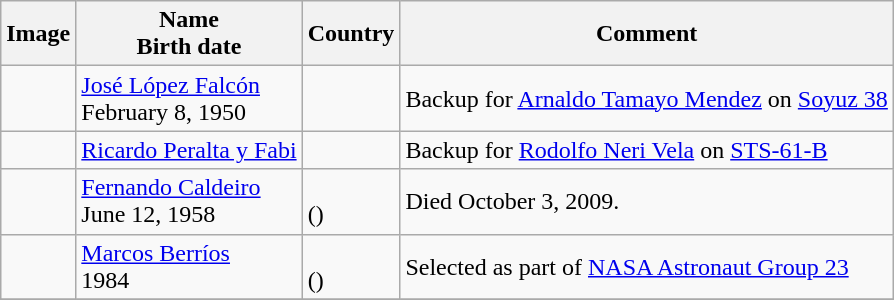<table class="wikitable">
<tr>
<th>Image</th>
<th>Name<br>Birth date</th>
<th>Country</th>
<th>Comment</th>
</tr>
<tr>
<td></td>
<td><a href='#'>José López Falcón</a><br>February 8, 1950</td>
<td></td>
<td>Backup for <a href='#'>Arnaldo Tamayo Mendez</a> on <a href='#'>Soyuz 38</a></td>
</tr>
<tr>
<td></td>
<td><a href='#'>Ricardo Peralta y Fabi</a><br></td>
<td></td>
<td>Backup for <a href='#'>Rodolfo Neri Vela</a> on <a href='#'>STS-61-B</a></td>
</tr>
<tr>
<td></td>
<td><a href='#'>Fernando Caldeiro</a><br>June 12, 1958</td>
<td><br>()</td>
<td>Died October 3, 2009.</td>
</tr>
<tr>
<td></td>
<td><a href='#'>Marcos Berríos</a><br>1984</td>
<td><br>()</td>
<td>Selected as part of <a href='#'>NASA Astronaut Group 23</a></td>
</tr>
<tr>
</tr>
</table>
